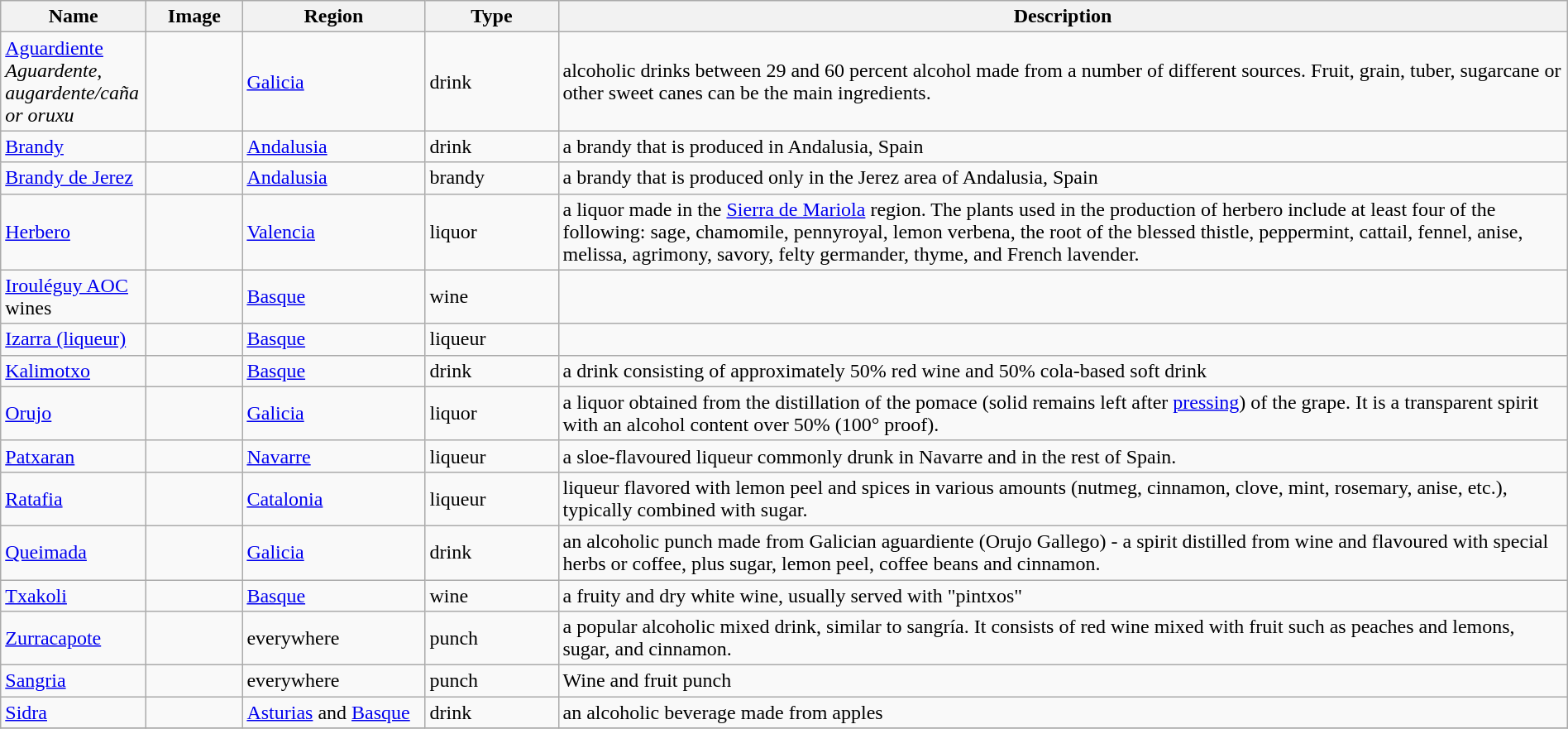<table class="wikitable sortable" width="100%">
<tr>
<th style="width:110px;">Name</th>
<th style="width:70px;">Image</th>
<th style="width:140px;">Region</th>
<th style="width:100px;">Type</th>
<th>Description</th>
</tr>
<tr>
<td><a href='#'>Aguardiente</a><br><em>Aguardente, augardente/caña or oruxu</em></td>
<td></td>
<td><a href='#'>Galicia</a></td>
<td>drink</td>
<td>alcoholic drinks between 29 and 60 percent alcohol made from a number of different sources. Fruit, grain, tuber, sugarcane or other sweet canes can be the main ingredients.</td>
</tr>
<tr>
<td><a href='#'>Brandy</a></td>
<td></td>
<td><a href='#'>Andalusia</a></td>
<td>drink</td>
<td>a brandy that is produced in Andalusia, Spain</td>
</tr>
<tr>
<td><a href='#'>Brandy de Jerez</a></td>
<td></td>
<td><a href='#'>Andalusia</a></td>
<td>brandy</td>
<td>a brandy that is produced only in the Jerez area of Andalusia, Spain</td>
</tr>
<tr>
<td><a href='#'>Herbero</a></td>
<td></td>
<td><a href='#'>Valencia</a></td>
<td>liquor</td>
<td>a liquor made in the <a href='#'>Sierra de Mariola</a> region. The plants used in the production of herbero include at least four of the following: sage, chamomile, pennyroyal, lemon verbena, the root of the blessed thistle, peppermint, cattail, fennel, anise, melissa, agrimony, savory, felty germander, thyme, and French lavender.</td>
</tr>
<tr>
<td><a href='#'>Irouléguy AOC</a> wines</td>
<td></td>
<td><a href='#'>Basque</a></td>
<td>wine</td>
<td></td>
</tr>
<tr>
<td><a href='#'>Izarra (liqueur)</a></td>
<td></td>
<td><a href='#'>Basque</a></td>
<td>liqueur</td>
<td></td>
</tr>
<tr>
<td><a href='#'>Kalimotxo</a></td>
<td></td>
<td><a href='#'>Basque</a></td>
<td>drink</td>
<td>a drink consisting of approximately 50% red wine and 50% cola-based soft drink</td>
</tr>
<tr>
<td><a href='#'>Orujo</a></td>
<td></td>
<td><a href='#'>Galicia</a></td>
<td>liquor</td>
<td>a liquor obtained from the distillation of the pomace (solid remains left after <a href='#'>pressing</a>) of the grape. It is a transparent spirit with an alcohol content over 50% (100° proof).</td>
</tr>
<tr>
<td><a href='#'>Patxaran</a></td>
<td></td>
<td><a href='#'>Navarre</a></td>
<td>liqueur</td>
<td>a sloe-flavoured liqueur commonly drunk in Navarre and in the rest of Spain.</td>
</tr>
<tr>
<td><a href='#'>Ratafia</a></td>
<td></td>
<td><a href='#'>Catalonia</a></td>
<td>liqueur</td>
<td>liqueur flavored with lemon peel and spices in various amounts (nutmeg, cinnamon, clove, mint, rosemary, anise, etc.), typically combined with sugar.</td>
</tr>
<tr>
<td><a href='#'>Queimada</a></td>
<td></td>
<td><a href='#'>Galicia</a></td>
<td>drink</td>
<td>an alcoholic punch made from Galician aguardiente (Orujo Gallego) - a spirit distilled from wine and flavoured with special herbs or coffee, plus sugar, lemon peel, coffee beans and cinnamon.</td>
</tr>
<tr>
<td><a href='#'>Txakoli</a></td>
<td></td>
<td><a href='#'>Basque</a></td>
<td>wine</td>
<td>a fruity and dry white wine, usually served with "pintxos"</td>
</tr>
<tr>
<td><a href='#'>Zurracapote</a></td>
<td></td>
<td>everywhere</td>
<td>punch</td>
<td>a popular alcoholic mixed drink, similar to sangría. It consists of red wine mixed with fruit such as peaches and lemons, sugar, and cinnamon.</td>
</tr>
<tr>
<td><a href='#'>Sangria</a></td>
<td></td>
<td>everywhere</td>
<td>punch</td>
<td>Wine and fruit punch</td>
</tr>
<tr>
<td><a href='#'>Sidra</a></td>
<td></td>
<td><a href='#'>Asturias</a> and <a href='#'>Basque</a></td>
<td>drink</td>
<td>an alcoholic beverage made from apples</td>
</tr>
<tr>
</tr>
</table>
